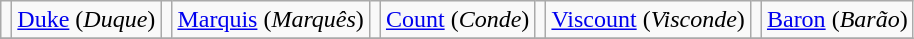<table class="wikitable">
<tr>
<td></td>
<td><a href='#'>Duke</a> (<em>Duque</em>)</td>
<td></td>
<td><a href='#'>Marquis</a> (<em>Marquês</em>)</td>
<td></td>
<td><a href='#'>Count</a> (<em>Conde</em>)</td>
<td></td>
<td><a href='#'>Viscount</a> (<em>Visconde</em>)</td>
<td></td>
<td><a href='#'>Baron</a> (<em>Barão</em>)</td>
</tr>
<tr>
</tr>
</table>
